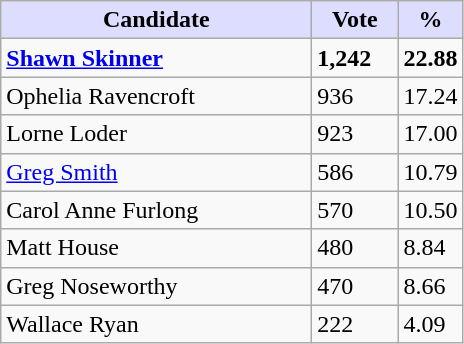<table class="wikitable">
<tr>
<th style="background:#ddf; width:200px;">Candidate</th>
<th style="background:#ddf; width:50px;">Vote</th>
<th style="background:#ddf; width:30px;">%</th>
</tr>
<tr>
<td><strong><a href='#'>Shawn Skinner</a></strong></td>
<td><strong>1,242</strong></td>
<td><strong>22.88</strong></td>
</tr>
<tr>
<td>Ophelia Ravencroft</td>
<td>936</td>
<td>17.24</td>
</tr>
<tr>
<td>Lorne Loder</td>
<td>923</td>
<td>17.00</td>
</tr>
<tr>
<td><a href='#'>Greg Smith</a></td>
<td>586</td>
<td>10.79</td>
</tr>
<tr>
<td>Carol Anne Furlong</td>
<td>570</td>
<td>10.50</td>
</tr>
<tr>
<td>Matt House</td>
<td>480</td>
<td>8.84</td>
</tr>
<tr>
<td>Greg Noseworthy</td>
<td>470</td>
<td>8.66</td>
</tr>
<tr>
<td>Wallace Ryan</td>
<td>222</td>
<td>4.09</td>
</tr>
</table>
